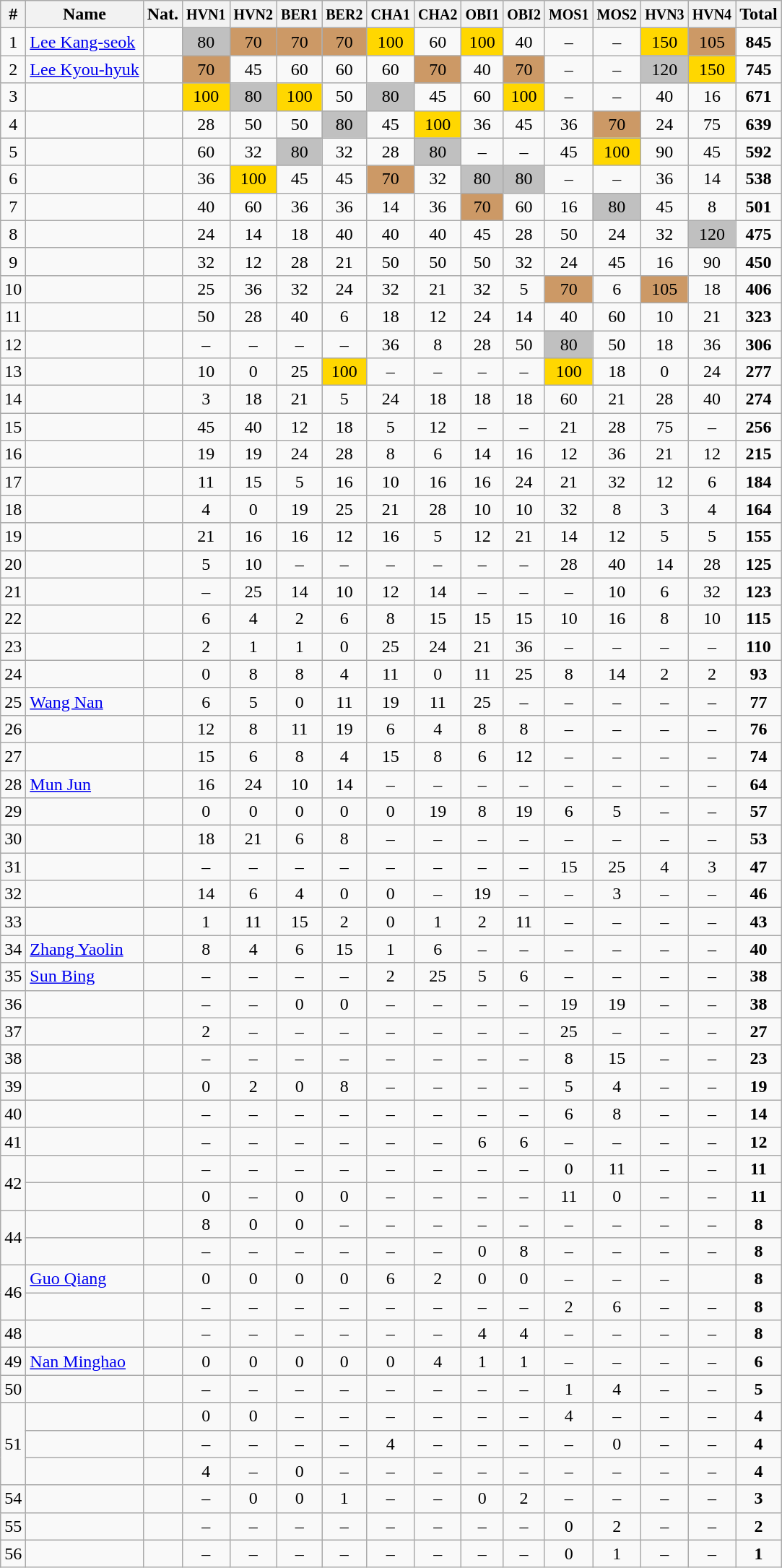<table class="wikitable sortable" style="text-align:center;">
<tr>
<th>#</th>
<th>Name</th>
<th>Nat.</th>
<th><small>HVN1</small></th>
<th><small>HVN2</small></th>
<th><small>BER1</small></th>
<th><small>BER2</small></th>
<th><small>CHA1</small></th>
<th><small>CHA2</small></th>
<th><small>OBI1</small></th>
<th><small>OBI2</small></th>
<th><small>MOS1</small></th>
<th><small>MOS2</small></th>
<th><small>HVN3</small></th>
<th><small>HVN4</small></th>
<th>Total</th>
</tr>
<tr>
<td>1</td>
<td align=left><a href='#'>Lee Kang-seok</a></td>
<td></td>
<td bgcolor="silver">80</td>
<td bgcolor=CC9966>70</td>
<td bgcolor=CC9966>70</td>
<td bgcolor=CC9966>70</td>
<td bgcolor="gold">100</td>
<td>60</td>
<td bgcolor="gold">100</td>
<td>40</td>
<td>–</td>
<td>–</td>
<td bgcolor="gold">150</td>
<td bgcolor=CC9966>105</td>
<td><strong>845</strong></td>
</tr>
<tr>
<td>2</td>
<td align=left><a href='#'>Lee Kyou-hyuk</a></td>
<td></td>
<td bgcolor=CC9966>70</td>
<td>45</td>
<td>60</td>
<td>60</td>
<td>60</td>
<td bgcolor=CC9966>70</td>
<td>40</td>
<td bgcolor=CC9966>70</td>
<td>–</td>
<td>–</td>
<td bgcolor="silver">120</td>
<td bgcolor="gold">150</td>
<td><strong>745</strong></td>
</tr>
<tr>
<td>3</td>
<td align=left></td>
<td></td>
<td bgcolor="gold">100</td>
<td bgcolor="silver">80</td>
<td bgcolor="gold">100</td>
<td>50</td>
<td bgcolor="silver">80</td>
<td>45</td>
<td>60</td>
<td bgcolor="gold">100</td>
<td>–</td>
<td>–</td>
<td>40</td>
<td>16</td>
<td><strong>671</strong></td>
</tr>
<tr>
<td>4</td>
<td align=left></td>
<td></td>
<td>28</td>
<td>50</td>
<td>50</td>
<td bgcolor="silver">80</td>
<td>45</td>
<td bgcolor="gold">100</td>
<td>36</td>
<td>45</td>
<td>36</td>
<td bgcolor=CC9966>70</td>
<td>24</td>
<td>75</td>
<td><strong>639</strong></td>
</tr>
<tr>
<td>5</td>
<td align=left></td>
<td></td>
<td>60</td>
<td>32</td>
<td bgcolor="silver">80</td>
<td>32</td>
<td>28</td>
<td bgcolor="silver">80</td>
<td>–</td>
<td>–</td>
<td>45</td>
<td bgcolor="gold">100</td>
<td>90</td>
<td>45</td>
<td><strong>592</strong></td>
</tr>
<tr>
<td>6</td>
<td align=left></td>
<td></td>
<td>36</td>
<td bgcolor="gold">100</td>
<td>45</td>
<td>45</td>
<td bgcolor=CC9966>70</td>
<td>32</td>
<td bgcolor="silver">80</td>
<td bgcolor="silver">80</td>
<td>–</td>
<td>–</td>
<td>36</td>
<td>14</td>
<td><strong>538</strong></td>
</tr>
<tr>
<td>7</td>
<td align=left></td>
<td></td>
<td>40</td>
<td>60</td>
<td>36</td>
<td>36</td>
<td>14</td>
<td>36</td>
<td bgcolor=CC9966>70</td>
<td>60</td>
<td>16</td>
<td bgcolor="silver">80</td>
<td>45</td>
<td>8</td>
<td><strong>501</strong></td>
</tr>
<tr>
<td>8</td>
<td align=left></td>
<td></td>
<td>24</td>
<td>14</td>
<td>18</td>
<td>40</td>
<td>40</td>
<td>40</td>
<td>45</td>
<td>28</td>
<td>50</td>
<td>24</td>
<td>32</td>
<td bgcolor="silver">120</td>
<td><strong>475</strong></td>
</tr>
<tr>
<td>9</td>
<td align=left></td>
<td></td>
<td>32</td>
<td>12</td>
<td>28</td>
<td>21</td>
<td>50</td>
<td>50</td>
<td>50</td>
<td>32</td>
<td>24</td>
<td>45</td>
<td>16</td>
<td>90</td>
<td><strong>450</strong></td>
</tr>
<tr>
<td>10</td>
<td align=left></td>
<td></td>
<td>25</td>
<td>36</td>
<td>32</td>
<td>24</td>
<td>32</td>
<td>21</td>
<td>32</td>
<td>5</td>
<td bgcolor=CC9966>70</td>
<td>6</td>
<td bgcolor=CC9966>105</td>
<td>18</td>
<td><strong>406</strong></td>
</tr>
<tr>
<td>11</td>
<td align=left></td>
<td></td>
<td>50</td>
<td>28</td>
<td>40</td>
<td>6</td>
<td>18</td>
<td>12</td>
<td>24</td>
<td>14</td>
<td>40</td>
<td>60</td>
<td>10</td>
<td>21</td>
<td><strong>323</strong></td>
</tr>
<tr>
<td>12</td>
<td align=left></td>
<td></td>
<td>–</td>
<td>–</td>
<td>–</td>
<td>–</td>
<td>36</td>
<td>8</td>
<td>28</td>
<td>50</td>
<td bgcolor="silver">80</td>
<td>50</td>
<td>18</td>
<td>36</td>
<td><strong>306</strong></td>
</tr>
<tr>
<td>13</td>
<td align=left></td>
<td></td>
<td>10</td>
<td>0</td>
<td>25</td>
<td bgcolor="gold">100</td>
<td>–</td>
<td>–</td>
<td>–</td>
<td>–</td>
<td bgcolor="gold">100</td>
<td>18</td>
<td>0</td>
<td>24</td>
<td><strong>277</strong></td>
</tr>
<tr>
<td>14</td>
<td align=left></td>
<td></td>
<td>3</td>
<td>18</td>
<td>21</td>
<td>5</td>
<td>24</td>
<td>18</td>
<td>18</td>
<td>18</td>
<td>60</td>
<td>21</td>
<td>28</td>
<td>40</td>
<td><strong>274</strong></td>
</tr>
<tr>
<td>15</td>
<td align=left></td>
<td></td>
<td>45</td>
<td>40</td>
<td>12</td>
<td>18</td>
<td>5</td>
<td>12</td>
<td>–</td>
<td>–</td>
<td>21</td>
<td>28</td>
<td>75</td>
<td>–</td>
<td><strong>256</strong></td>
</tr>
<tr>
<td>16</td>
<td align=left></td>
<td></td>
<td>19</td>
<td>19</td>
<td>24</td>
<td>28</td>
<td>8</td>
<td>6</td>
<td>14</td>
<td>16</td>
<td>12</td>
<td>36</td>
<td>21</td>
<td>12</td>
<td><strong>215</strong></td>
</tr>
<tr>
<td>17</td>
<td align=left></td>
<td></td>
<td>11</td>
<td>15</td>
<td>5</td>
<td>16</td>
<td>10</td>
<td>16</td>
<td>16</td>
<td>24</td>
<td>21</td>
<td>32</td>
<td>12</td>
<td>6</td>
<td><strong>184</strong></td>
</tr>
<tr>
<td>18</td>
<td align=left></td>
<td></td>
<td>4</td>
<td>0</td>
<td>19</td>
<td>25</td>
<td>21</td>
<td>28</td>
<td>10</td>
<td>10</td>
<td>32</td>
<td>8</td>
<td>3</td>
<td>4</td>
<td><strong>164</strong></td>
</tr>
<tr>
<td>19</td>
<td align=left></td>
<td></td>
<td>21</td>
<td>16</td>
<td>16</td>
<td>12</td>
<td>16</td>
<td>5</td>
<td>12</td>
<td>21</td>
<td>14</td>
<td>12</td>
<td>5</td>
<td>5</td>
<td><strong>155</strong></td>
</tr>
<tr>
<td>20</td>
<td align=left></td>
<td></td>
<td>5</td>
<td>10</td>
<td>–</td>
<td>–</td>
<td>–</td>
<td>–</td>
<td>–</td>
<td>–</td>
<td>28</td>
<td>40</td>
<td>14</td>
<td>28</td>
<td><strong>125</strong></td>
</tr>
<tr>
<td>21</td>
<td align=left></td>
<td></td>
<td>–</td>
<td>25</td>
<td>14</td>
<td>10</td>
<td>12</td>
<td>14</td>
<td>–</td>
<td>–</td>
<td>–</td>
<td>10</td>
<td>6</td>
<td>32</td>
<td><strong>123</strong></td>
</tr>
<tr>
<td>22</td>
<td align=left></td>
<td></td>
<td>6</td>
<td>4</td>
<td>2</td>
<td>6</td>
<td>8</td>
<td>15</td>
<td>15</td>
<td>15</td>
<td>10</td>
<td>16</td>
<td>8</td>
<td>10</td>
<td><strong>115</strong></td>
</tr>
<tr>
<td>23</td>
<td align=left></td>
<td></td>
<td>2</td>
<td>1</td>
<td>1</td>
<td>0</td>
<td>25</td>
<td>24</td>
<td>21</td>
<td>36</td>
<td>–</td>
<td>–</td>
<td>–</td>
<td>–</td>
<td><strong>110</strong></td>
</tr>
<tr>
<td>24</td>
<td align=left></td>
<td></td>
<td>0</td>
<td>8</td>
<td>8</td>
<td>4</td>
<td>11</td>
<td>0</td>
<td>11</td>
<td>25</td>
<td>8</td>
<td>14</td>
<td>2</td>
<td>2</td>
<td><strong>93</strong></td>
</tr>
<tr>
<td>25</td>
<td align=left><a href='#'>Wang Nan</a></td>
<td></td>
<td>6</td>
<td>5</td>
<td>0</td>
<td>11</td>
<td>19</td>
<td>11</td>
<td>25</td>
<td>–</td>
<td>–</td>
<td>–</td>
<td>–</td>
<td>–</td>
<td><strong>77</strong></td>
</tr>
<tr>
<td>26</td>
<td align=left></td>
<td></td>
<td>12</td>
<td>8</td>
<td>11</td>
<td>19</td>
<td>6</td>
<td>4</td>
<td>8</td>
<td>8</td>
<td>–</td>
<td>–</td>
<td>–</td>
<td>–</td>
<td><strong>76</strong></td>
</tr>
<tr>
<td>27</td>
<td align=left></td>
<td></td>
<td>15</td>
<td>6</td>
<td>8</td>
<td>4</td>
<td>15</td>
<td>8</td>
<td>6</td>
<td>12</td>
<td>–</td>
<td>–</td>
<td>–</td>
<td>–</td>
<td><strong>74</strong></td>
</tr>
<tr>
<td>28</td>
<td align=left><a href='#'>Mun Jun</a></td>
<td></td>
<td>16</td>
<td>24</td>
<td>10</td>
<td>14</td>
<td>–</td>
<td>–</td>
<td>–</td>
<td>–</td>
<td>–</td>
<td>–</td>
<td>–</td>
<td>–</td>
<td><strong>64</strong></td>
</tr>
<tr>
<td>29</td>
<td align=left></td>
<td></td>
<td>0</td>
<td>0</td>
<td>0</td>
<td>0</td>
<td>0</td>
<td>19</td>
<td>8</td>
<td>19</td>
<td>6</td>
<td>5</td>
<td>–</td>
<td>–</td>
<td><strong>57</strong></td>
</tr>
<tr>
<td>30</td>
<td align=left></td>
<td></td>
<td>18</td>
<td>21</td>
<td>6</td>
<td>8</td>
<td>–</td>
<td>–</td>
<td>–</td>
<td>–</td>
<td>–</td>
<td>–</td>
<td>–</td>
<td>–</td>
<td><strong>53</strong></td>
</tr>
<tr>
<td>31</td>
<td align=left></td>
<td></td>
<td>–</td>
<td>–</td>
<td>–</td>
<td>–</td>
<td>–</td>
<td>–</td>
<td>–</td>
<td>–</td>
<td>15</td>
<td>25</td>
<td>4</td>
<td>3</td>
<td><strong>47</strong></td>
</tr>
<tr>
<td>32</td>
<td align=left></td>
<td></td>
<td>14</td>
<td>6</td>
<td>4</td>
<td>0</td>
<td>0</td>
<td>–</td>
<td>19</td>
<td>–</td>
<td>–</td>
<td>3</td>
<td>–</td>
<td>–</td>
<td><strong>46</strong></td>
</tr>
<tr>
<td>33</td>
<td align=left></td>
<td></td>
<td>1</td>
<td>11</td>
<td>15</td>
<td>2</td>
<td>0</td>
<td>1</td>
<td>2</td>
<td>11</td>
<td>–</td>
<td>–</td>
<td>–</td>
<td>–</td>
<td><strong>43</strong></td>
</tr>
<tr>
<td>34</td>
<td align=left><a href='#'>Zhang Yaolin</a></td>
<td></td>
<td>8</td>
<td>4</td>
<td>6</td>
<td>15</td>
<td>1</td>
<td>6</td>
<td>–</td>
<td>–</td>
<td>–</td>
<td>–</td>
<td>–</td>
<td>–</td>
<td><strong>40</strong></td>
</tr>
<tr>
<td>35</td>
<td align=left><a href='#'>Sun Bing</a></td>
<td></td>
<td>–</td>
<td>–</td>
<td>–</td>
<td>–</td>
<td>2</td>
<td>25</td>
<td>5</td>
<td>6</td>
<td>–</td>
<td>–</td>
<td>–</td>
<td>–</td>
<td><strong>38</strong></td>
</tr>
<tr>
<td>36</td>
<td align=left></td>
<td></td>
<td>–</td>
<td>–</td>
<td>0</td>
<td>0</td>
<td>–</td>
<td>–</td>
<td>–</td>
<td>–</td>
<td>19</td>
<td>19</td>
<td>–</td>
<td>–</td>
<td><strong>38</strong></td>
</tr>
<tr>
<td>37</td>
<td align=left></td>
<td></td>
<td>2</td>
<td>–</td>
<td>–</td>
<td>–</td>
<td>–</td>
<td>–</td>
<td>–</td>
<td>–</td>
<td>25</td>
<td>–</td>
<td>–</td>
<td>–</td>
<td><strong>27</strong></td>
</tr>
<tr>
<td>38</td>
<td align=left></td>
<td></td>
<td>–</td>
<td>–</td>
<td>–</td>
<td>–</td>
<td>–</td>
<td>–</td>
<td>–</td>
<td>–</td>
<td>8</td>
<td>15</td>
<td>–</td>
<td>–</td>
<td><strong>23</strong></td>
</tr>
<tr>
<td>39</td>
<td align=left></td>
<td></td>
<td>0</td>
<td>2</td>
<td>0</td>
<td>8</td>
<td>–</td>
<td>–</td>
<td>–</td>
<td>–</td>
<td>5</td>
<td>4</td>
<td>–</td>
<td>–</td>
<td><strong>19</strong></td>
</tr>
<tr>
<td>40</td>
<td align=left></td>
<td></td>
<td>–</td>
<td>–</td>
<td>–</td>
<td>–</td>
<td>–</td>
<td>–</td>
<td>–</td>
<td>–</td>
<td>6</td>
<td>8</td>
<td>–</td>
<td>–</td>
<td><strong>14</strong></td>
</tr>
<tr>
<td>41</td>
<td align=left></td>
<td></td>
<td>–</td>
<td>–</td>
<td>–</td>
<td>–</td>
<td>–</td>
<td>–</td>
<td>6</td>
<td>6</td>
<td>–</td>
<td>–</td>
<td>–</td>
<td>–</td>
<td><strong>12</strong></td>
</tr>
<tr>
<td rowspan=2>42</td>
<td align=left></td>
<td></td>
<td>–</td>
<td>–</td>
<td>–</td>
<td>–</td>
<td>–</td>
<td>–</td>
<td>–</td>
<td>–</td>
<td>0</td>
<td>11</td>
<td>–</td>
<td>–</td>
<td><strong>11</strong></td>
</tr>
<tr>
<td align=left></td>
<td></td>
<td>0</td>
<td>–</td>
<td>0</td>
<td>0</td>
<td>–</td>
<td>–</td>
<td>–</td>
<td>–</td>
<td>11</td>
<td>0</td>
<td>–</td>
<td>–</td>
<td><strong>11</strong></td>
</tr>
<tr>
<td rowspan=2>44</td>
<td align=left></td>
<td></td>
<td>8</td>
<td>0</td>
<td>0</td>
<td>–</td>
<td>–</td>
<td>–</td>
<td>–</td>
<td>–</td>
<td>–</td>
<td>–</td>
<td>–</td>
<td>–</td>
<td><strong>8</strong></td>
</tr>
<tr>
<td align=left></td>
<td></td>
<td>–</td>
<td>–</td>
<td>–</td>
<td>–</td>
<td>–</td>
<td>–</td>
<td>0</td>
<td>8</td>
<td>–</td>
<td>–</td>
<td>–</td>
<td>–</td>
<td><strong>8</strong></td>
</tr>
<tr>
<td rowspan=2>46</td>
<td align=left><a href='#'>Guo Qiang</a></td>
<td></td>
<td>0</td>
<td>0</td>
<td>0</td>
<td>0</td>
<td>6</td>
<td>2</td>
<td>0</td>
<td>0</td>
<td>–</td>
<td>–</td>
<td>–</td>
<td></td>
<td><strong>8</strong></td>
</tr>
<tr>
<td align=left></td>
<td></td>
<td>–</td>
<td>–</td>
<td>–</td>
<td>–</td>
<td>–</td>
<td>–</td>
<td>–</td>
<td>–</td>
<td>2</td>
<td>6</td>
<td>–</td>
<td>–</td>
<td><strong>8</strong></td>
</tr>
<tr>
<td>48</td>
<td align=left></td>
<td></td>
<td>–</td>
<td>–</td>
<td>–</td>
<td>–</td>
<td>–</td>
<td>–</td>
<td>4</td>
<td>4</td>
<td>–</td>
<td>–</td>
<td>–</td>
<td>–</td>
<td><strong>8</strong></td>
</tr>
<tr>
<td>49</td>
<td align=left><a href='#'>Nan Minghao</a></td>
<td></td>
<td>0</td>
<td>0</td>
<td>0</td>
<td>0</td>
<td>0</td>
<td>4</td>
<td>1</td>
<td>1</td>
<td>–</td>
<td>–</td>
<td>–</td>
<td>–</td>
<td><strong>6</strong></td>
</tr>
<tr>
<td>50</td>
<td align=left></td>
<td></td>
<td>–</td>
<td>–</td>
<td>–</td>
<td>–</td>
<td>–</td>
<td>–</td>
<td>–</td>
<td>–</td>
<td>1</td>
<td>4</td>
<td>–</td>
<td>–</td>
<td><strong>5</strong></td>
</tr>
<tr>
<td rowspan=3>51</td>
<td align=left></td>
<td></td>
<td>0</td>
<td>0</td>
<td>–</td>
<td>–</td>
<td>–</td>
<td>–</td>
<td>–</td>
<td>–</td>
<td>4</td>
<td>–</td>
<td>–</td>
<td>–</td>
<td><strong>4</strong></td>
</tr>
<tr>
<td align=left></td>
<td></td>
<td>–</td>
<td>–</td>
<td>–</td>
<td>–</td>
<td>4</td>
<td>–</td>
<td>–</td>
<td>–</td>
<td>–</td>
<td>0</td>
<td>–</td>
<td>–</td>
<td><strong>4</strong></td>
</tr>
<tr>
<td align=left></td>
<td></td>
<td>4</td>
<td>–</td>
<td>0</td>
<td>–</td>
<td>–</td>
<td>–</td>
<td>–</td>
<td>–</td>
<td>–</td>
<td>–</td>
<td>–</td>
<td>–</td>
<td><strong>4</strong></td>
</tr>
<tr>
<td>54</td>
<td align=left></td>
<td></td>
<td>–</td>
<td>0</td>
<td>0</td>
<td>1</td>
<td>–</td>
<td>–</td>
<td>0</td>
<td>2</td>
<td>–</td>
<td>–</td>
<td>–</td>
<td>–</td>
<td><strong>3</strong></td>
</tr>
<tr>
<td>55</td>
<td align=left></td>
<td></td>
<td>–</td>
<td>–</td>
<td>–</td>
<td>–</td>
<td>–</td>
<td>–</td>
<td>–</td>
<td>–</td>
<td>0</td>
<td>2</td>
<td>–</td>
<td>–</td>
<td><strong>2</strong></td>
</tr>
<tr>
<td>56</td>
<td align=left></td>
<td></td>
<td>–</td>
<td>–</td>
<td>–</td>
<td>–</td>
<td>–</td>
<td>–</td>
<td>–</td>
<td>–</td>
<td>0</td>
<td>1</td>
<td>–</td>
<td>–</td>
<td><strong>1</strong></td>
</tr>
</table>
